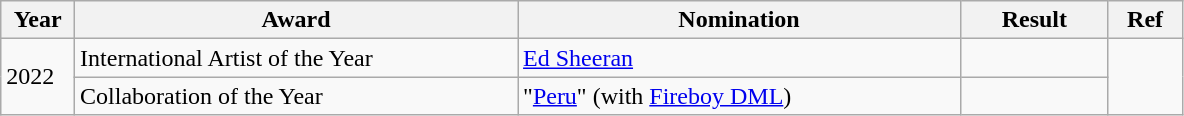<table class="wikitable" style="max-width:75%;">
<tr>
<th width=5%>Year</th>
<th style="width:30%;">Award</th>
<th style="width:30%;">Nomination</th>
<th style="width:10%;">Result</th>
<th style="width:5%;">Ref</th>
</tr>
<tr>
<td rowspan="2">2022</td>
<td>International Artist of the Year</td>
<td><a href='#'>Ed Sheeran</a></td>
<td></td>
<td rowspan="2"></td>
</tr>
<tr>
<td>Collaboration of the Year</td>
<td>"<a href='#'>Peru</a>" (with <a href='#'>Fireboy DML</a>)</td>
<td></td>
</tr>
</table>
